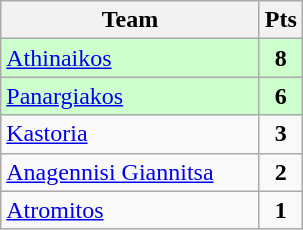<table class="wikitable" style="text-align: center;">
<tr>
<th width=165>Team</th>
<th width=20>Pts</th>
</tr>
<tr bgcolor="#ccffcc">
<td align=left><a href='#'>Athinaikos</a></td>
<td><strong>8</strong></td>
</tr>
<tr bgcolor="#ccffcc">
<td align=left><a href='#'>Panargiakos</a></td>
<td><strong>6</strong></td>
</tr>
<tr>
<td align=left><a href='#'>Kastoria</a></td>
<td><strong>3</strong></td>
</tr>
<tr>
<td align=left><a href='#'>Anagennisi Giannitsa</a></td>
<td><strong>2</strong></td>
</tr>
<tr>
<td align=left><a href='#'>Atromitos</a></td>
<td><strong>1</strong></td>
</tr>
</table>
